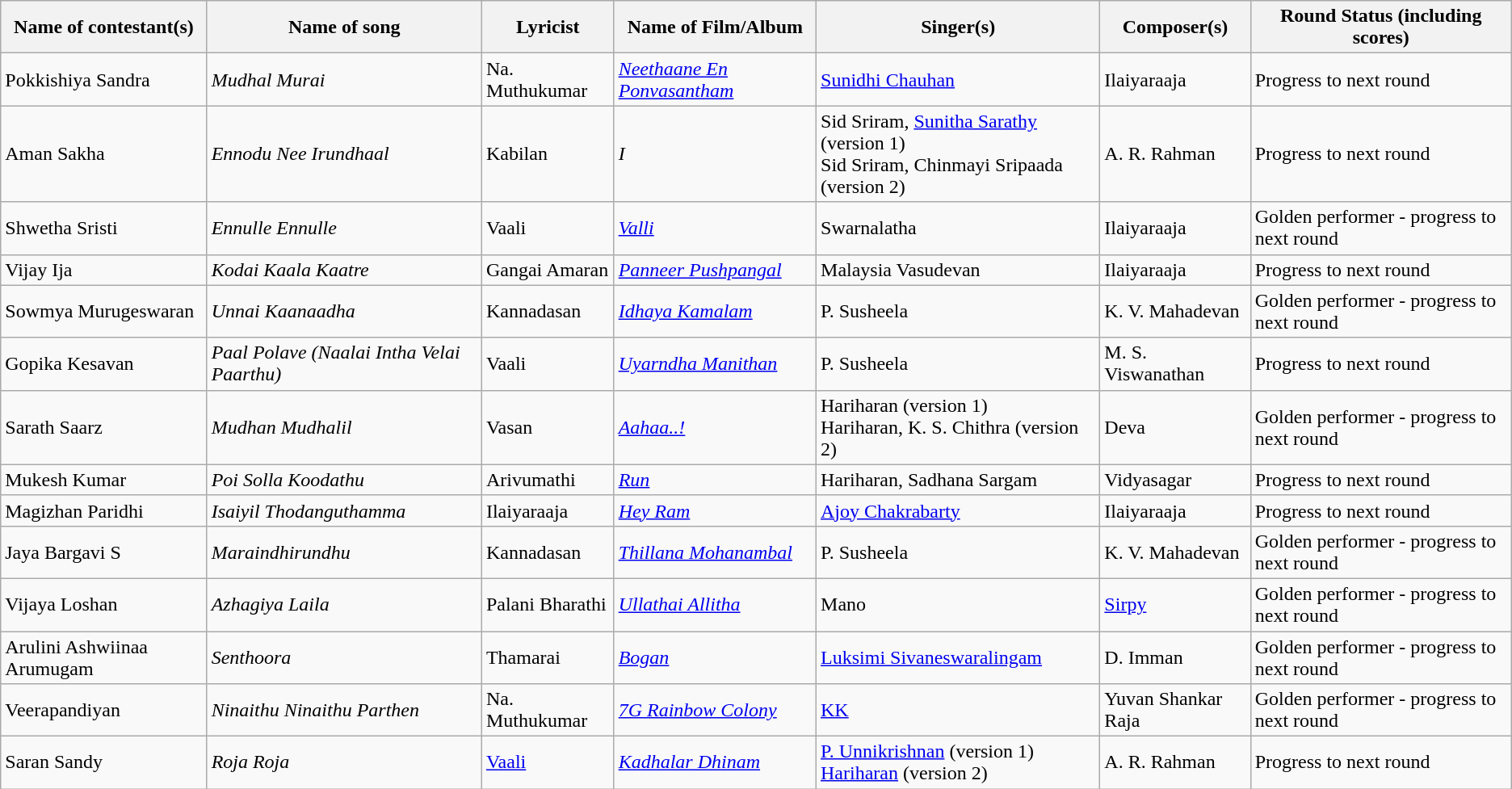<table class="wikitable">
<tr>
<th>Name of contestant(s)</th>
<th>Name of song</th>
<th>Lyricist</th>
<th>Name of Film/Album</th>
<th>Singer(s)</th>
<th>Composer(s)</th>
<th>Round Status (including scores)</th>
</tr>
<tr>
<td>Pokkishiya Sandra</td>
<td><em>Mudhal Murai</em></td>
<td>Na. Muthukumar</td>
<td><a href='#'><em>Neethaane En Ponvasantham</em></a></td>
<td><a href='#'>Sunidhi Chauhan</a></td>
<td>Ilaiyaraaja</td>
<td>Progress to next round</td>
</tr>
<tr>
<td>Aman Sakha</td>
<td><em>Ennodu Nee Irundhaal</em></td>
<td>Kabilan</td>
<td><em>I</em></td>
<td>Sid Sriram, <a href='#'>Sunitha Sarathy</a> (version 1)<br>Sid Sriram, Chinmayi Sripaada (version 2)</td>
<td>A. R. Rahman</td>
<td>Progress to next round</td>
</tr>
<tr>
<td>Shwetha Sristi</td>
<td><em>Ennulle Ennulle</em></td>
<td>Vaali</td>
<td><a href='#'><em>Valli</em></a></td>
<td>Swarnalatha</td>
<td>Ilaiyaraaja</td>
<td>Golden performer - progress to next round</td>
</tr>
<tr>
<td>Vijay Ija</td>
<td><em>Kodai Kaala Kaatre</em></td>
<td>Gangai Amaran</td>
<td><a href='#'><em>Panneer Pushpangal</em></a></td>
<td>Malaysia Vasudevan</td>
<td>Ilaiyaraaja</td>
<td>Progress to next round</td>
</tr>
<tr>
<td>Sowmya Murugeswaran</td>
<td><em>Unnai Kaanaadha</em></td>
<td>Kannadasan</td>
<td><a href='#'><em>Idhaya Kamalam</em></a></td>
<td>P. Susheela</td>
<td>K. V. Mahadevan</td>
<td>Golden performer - progress to next round</td>
</tr>
<tr>
<td>Gopika Kesavan</td>
<td><em>Paal Polave (Naalai Intha Velai Paarthu)</em></td>
<td>Vaali</td>
<td><a href='#'><em>Uyarndha Manithan</em></a></td>
<td>P. Susheela</td>
<td>M. S. Viswanathan</td>
<td>Progress to next round</td>
</tr>
<tr>
<td>Sarath Saarz</td>
<td><em>Mudhan Mudhalil</em></td>
<td>Vasan</td>
<td><a href='#'><em>Aahaa..!</em></a></td>
<td>Hariharan (version 1)<br>Hariharan, K. S. Chithra (version 2)</td>
<td>Deva</td>
<td>Golden performer - progress to next round</td>
</tr>
<tr>
<td>Mukesh Kumar</td>
<td><em>Poi Solla Koodathu</em></td>
<td>Arivumathi</td>
<td><a href='#'><em>Run</em></a></td>
<td>Hariharan, Sadhana Sargam</td>
<td>Vidyasagar</td>
<td>Progress to next round</td>
</tr>
<tr>
<td>Magizhan Paridhi</td>
<td><em>Isaiyil Thodanguthamma</em></td>
<td>Ilaiyaraaja</td>
<td><a href='#'><em>Hey Ram</em></a></td>
<td><a href='#'>Ajoy Chakrabarty</a></td>
<td>Ilaiyaraaja</td>
<td>Progress to next round</td>
</tr>
<tr>
<td>Jaya Bargavi S</td>
<td><em>Maraindhirundhu</em></td>
<td>Kannadasan</td>
<td><a href='#'><em>Thillana Mohanambal</em></a></td>
<td>P. Susheela</td>
<td>K. V. Mahadevan</td>
<td>Golden performer - progress to next round</td>
</tr>
<tr>
<td>Vijaya Loshan</td>
<td><em>Azhagiya Laila</em></td>
<td>Palani Bharathi</td>
<td><a href='#'><em>Ullathai Allitha</em></a></td>
<td>Mano</td>
<td><a href='#'>Sirpy</a></td>
<td>Golden performer - progress to next round</td>
</tr>
<tr>
<td>Arulini Ashwiinaa Arumugam</td>
<td><em>Senthoora</em></td>
<td>Thamarai</td>
<td><a href='#'><em>Bogan</em></a></td>
<td><a href='#'>Luksimi Sivaneswaralingam</a></td>
<td>D. Imman</td>
<td>Golden performer - progress to next round</td>
</tr>
<tr>
<td>Veerapandiyan</td>
<td><em>Ninaithu Ninaithu Parthen</em></td>
<td>Na. Muthukumar</td>
<td><a href='#'><em>7G Rainbow Colony</em></a></td>
<td><a href='#'>KK</a></td>
<td>Yuvan Shankar Raja</td>
<td>Golden performer - progress to next round</td>
</tr>
<tr>
<td>Saran Sandy</td>
<td><em>Roja Roja</em></td>
<td><a href='#'>Vaali</a></td>
<td><a href='#'><em>Kadhalar Dhinam</em></a></td>
<td><a href='#'>P. Unnikrishnan</a> (version 1)<br><a href='#'>Hariharan</a> (version 2)</td>
<td>A. R. Rahman</td>
<td>Progress to next round</td>
</tr>
</table>
